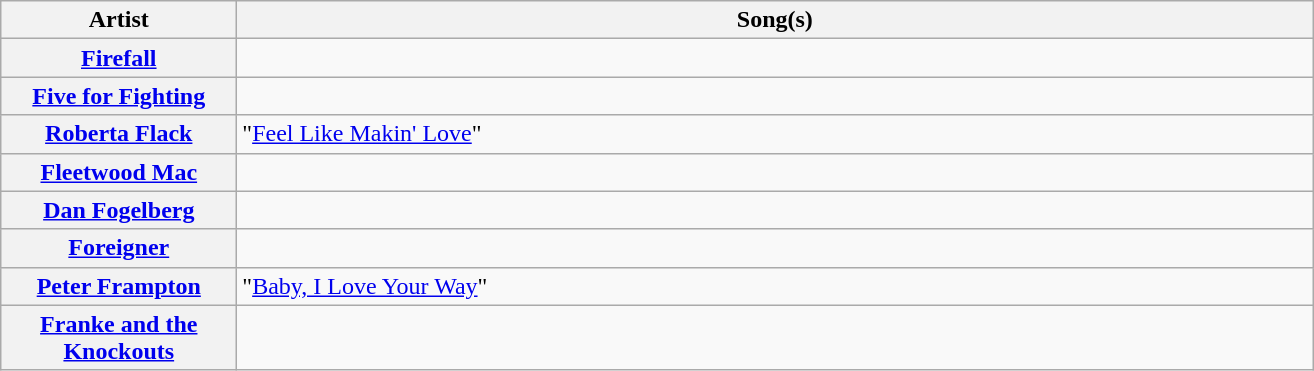<table class="wikitable plainrowheaders sortable">
<tr>
<th scope="col" style="width:150px;">Artist</th>
<th scope="col" style="width:710px;">Song(s)</th>
</tr>
<tr>
<th scope="row"><a href='#'>Firefall</a></th>
<td></td>
</tr>
<tr>
<th scope="row"><a href='#'>Five for Fighting</a></th>
<td></td>
</tr>
<tr>
<th scope="row"><a href='#'>Roberta Flack</a></th>
<td>"<a href='#'>Feel Like Makin' Love</a>"</td>
</tr>
<tr>
<th scope="row"><a href='#'>Fleetwood Mac</a></th>
<td></td>
</tr>
<tr>
<th scope="row"><a href='#'>Dan Fogelberg</a></th>
<td></td>
</tr>
<tr>
<th scope="row"><a href='#'>Foreigner</a></th>
<td></td>
</tr>
<tr>
<th scope="row"><a href='#'>Peter Frampton</a></th>
<td>"<a href='#'>Baby, I Love Your Way</a>"</td>
</tr>
<tr>
<th scope="row"><a href='#'>Franke and the Knockouts</a></th>
<td></td>
</tr>
</table>
